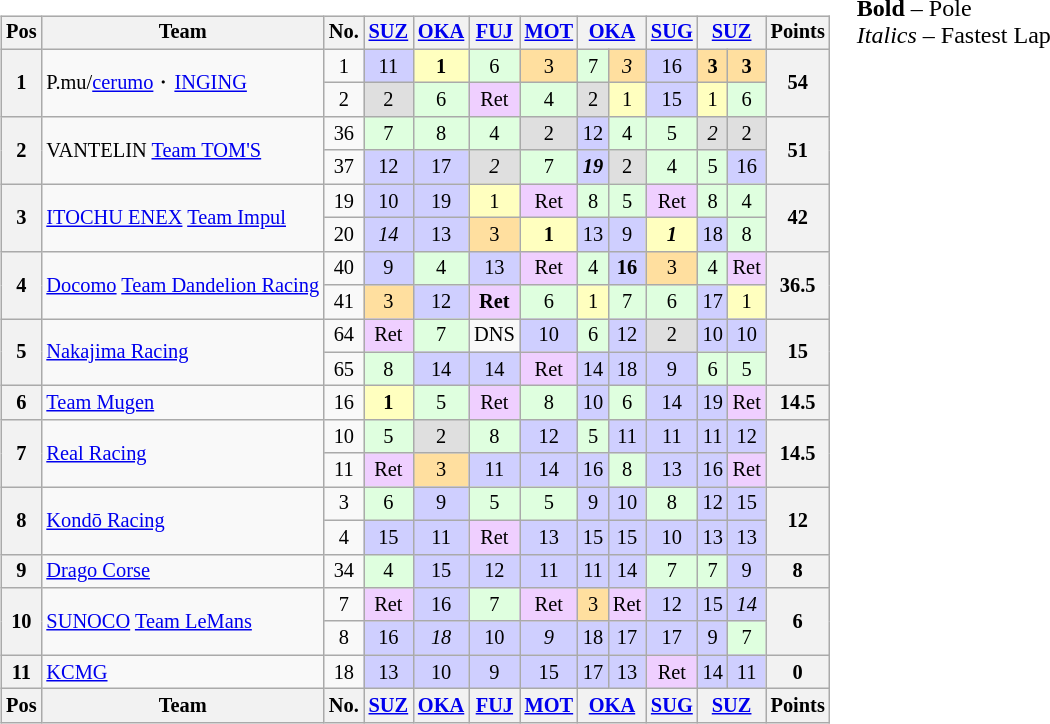<table>
<tr>
<td><br><table class="wikitable" style="font-size:85%; text-align:center">
<tr style="background:#f9f9f9" valign="top">
<th valign="middle">Pos</th>
<th valign="middle">Team</th>
<th valign="middle">No.</th>
<th><a href='#'>SUZ</a></th>
<th><a href='#'>OKA</a><br></th>
<th><a href='#'>FUJ</a></th>
<th><a href='#'>MOT</a></th>
<th colspan=2><a href='#'>OKA</a></th>
<th><a href='#'>SUG</a></th>
<th colspan=2><a href='#'>SUZ</a></th>
<th valign="middle">Points</th>
</tr>
<tr>
<th rowspan=2>1</th>
<td align="left" rowspan=2>P.mu/<a href='#'>cerumo</a>・<a href='#'>INGING</a></td>
<td>1</td>
<td style="background:#cfcfff;">11</td>
<td style="background:#ffffbf;"><strong>1</strong></td>
<td style="background:#dfffdf;">6</td>
<td style="background:#ffdf9f;">3</td>
<td style="background:#dfffdf;">7</td>
<td style="background:#ffdf9f;"><em>3</em></td>
<td style="background:#cfcfff;">16</td>
<td style="background:#ffdf9f;"><strong>3</strong></td>
<td style="background:#ffdf9f;"><strong>3</strong></td>
<th rowspan=2>54</th>
</tr>
<tr>
<td>2</td>
<td style="background:#dfdfdf;">2</td>
<td style="background:#dfffdf;">6</td>
<td style="background:#efcfff;">Ret</td>
<td style="background:#dfffdf;">4</td>
<td style="background:#dfdfdf;">2</td>
<td style="background:#ffffbf;">1</td>
<td style="background:#cfcfff;">15</td>
<td style="background:#ffffbf;">1</td>
<td style="background:#dfffdf;">6</td>
</tr>
<tr>
<th rowspan=2>2</th>
<td align="left" rowspan=2>VANTELIN <a href='#'>Team TOM'S</a></td>
<td>36</td>
<td style="background:#dfffdf;">7</td>
<td style="background:#dfffdf;">8</td>
<td style="background:#dfffdf;">4</td>
<td style="background:#dfdfdf;">2</td>
<td style="background:#cfcfff;">12</td>
<td style="background:#dfffdf;">4</td>
<td style="background:#dfffdf;">5</td>
<td style="background:#dfdfdf;"><em>2</em></td>
<td style="background:#dfdfdf;">2</td>
<th rowspan=2>51</th>
</tr>
<tr>
<td>37</td>
<td style="background:#cfcfff;">12</td>
<td style="background:#cfcfff;">17</td>
<td style="background:#dfdfdf;"><em>2</em></td>
<td style="background:#dfffdf;">7</td>
<td style="background:#cfcfff;"><strong><em>19</em></strong></td>
<td style="background:#dfdfdf;">2</td>
<td style="background:#dfffdf;">4</td>
<td style="background:#dfffdf;">5</td>
<td style="background:#cfcfff;">16</td>
</tr>
<tr>
<th rowspan=2>3</th>
<td align="left" rowspan=2><a href='#'>ITOCHU ENEX</a> <a href='#'>Team Impul</a></td>
<td>19</td>
<td style="background:#cfcfff;">10</td>
<td style="background:#cfcfff;">19</td>
<td style="background:#ffffbf;">1</td>
<td style="background:#efcfff;">Ret</td>
<td style="background:#dfffdf;">8</td>
<td style="background:#dfffdf;">5</td>
<td style="background:#efcfff;">Ret</td>
<td style="background:#dfffdf;">8</td>
<td style="background:#dfffdf;">4</td>
<th rowspan=2>42</th>
</tr>
<tr>
<td>20</td>
<td style="background:#cfcfff;"><em>14</em></td>
<td style="background:#cfcfff;">13</td>
<td style="background:#ffdf9f;">3</td>
<td style="background:#ffffbf;"><strong>1</strong></td>
<td style="background:#cfcfff;">13</td>
<td style="background:#cfcfff;">9</td>
<td style="background:#ffffbf;"><strong><em>1</em></strong></td>
<td style="background:#cfcfff;">18</td>
<td style="background:#dfffdf;">8</td>
</tr>
<tr>
<th rowspan=2>4</th>
<td align="left" rowspan=2><a href='#'>Docomo</a> <a href='#'>Team Dandelion Racing</a></td>
<td>40</td>
<td style="background:#cfcfff;">9</td>
<td style="background:#dfffdf;">4</td>
<td style="background:#cfcfff;">13</td>
<td style="background:#efcfff;">Ret</td>
<td style="background:#dfffdf;">4</td>
<td style="background:#cfcfff;"><strong>16</strong></td>
<td style="background:#ffdf9f;">3</td>
<td style="background:#dfffdf;">4</td>
<td style="background:#efcfff;">Ret</td>
<th rowspan=2>36.5</th>
</tr>
<tr>
<td>41</td>
<td style="background:#ffdf9f;">3</td>
<td style="background:#cfcfff;">12</td>
<td style="background:#efcfff;"><strong>Ret</strong></td>
<td style="background:#dfffdf;">6</td>
<td style="background:#ffffbf;">1</td>
<td style="background:#dfffdf;">7</td>
<td style="background:#dfffdf;">6</td>
<td style="background:#cfcfff;">17</td>
<td style="background:#ffffbf;">1</td>
</tr>
<tr>
<th rowspan=2>5</th>
<td align="left" rowspan=2><a href='#'>Nakajima Racing</a></td>
<td>64</td>
<td style="background:#efcfff;">Ret</td>
<td style="background:#dfffdf;">7</td>
<td>DNS</td>
<td style="background:#cfcfff;">10</td>
<td style="background:#dfffdf;">6</td>
<td style="background:#cfcfff;">12</td>
<td style="background:#dfdfdf;">2</td>
<td style="background:#cfcfff;">10</td>
<td style="background:#cfcfff;">10</td>
<th rowspan=2>15</th>
</tr>
<tr>
<td>65</td>
<td style="background:#dfffdf;">8</td>
<td style="background:#cfcfff;">14</td>
<td style="background:#cfcfff;">14</td>
<td style="background:#efcfff;">Ret</td>
<td style="background:#cfcfff;">14</td>
<td style="background:#cfcfff;">18</td>
<td style="background:#cfcfff;">9</td>
<td style="background:#dfffdf;">6</td>
<td style="background:#dfffdf;">5</td>
</tr>
<tr>
<th>6</th>
<td align="left"><a href='#'>Team Mugen</a></td>
<td>16</td>
<td style="background:#ffffbf;"><strong>1</strong></td>
<td style="background:#dfffdf;">5</td>
<td style="background:#efcfff;">Ret</td>
<td style="background:#dfffdf;">8</td>
<td style="background:#cfcfff;">10</td>
<td style="background:#dfffdf;">6</td>
<td style="background:#cfcfff;">14</td>
<td style="background:#cfcfff;">19</td>
<td style="background:#efcfff;">Ret</td>
<th>14.5</th>
</tr>
<tr>
<th rowspan=2>7</th>
<td align="left" rowspan=2><a href='#'>Real Racing</a></td>
<td>10</td>
<td style="background:#dfffdf;">5</td>
<td style="background:#dfdfdf;">2</td>
<td style="background:#dfffdf;">8</td>
<td style="background:#cfcfff;">12</td>
<td style="background:#dfffdf;">5</td>
<td style="background:#cfcfff;">11</td>
<td style="background:#cfcfff;">11</td>
<td style="background:#cfcfff;">11</td>
<td style="background:#cfcfff;">12</td>
<th rowspan=2>14.5</th>
</tr>
<tr>
<td>11</td>
<td style="background:#efcfff;">Ret</td>
<td style="background:#ffdf9f;">3</td>
<td style="background:#cfcfff;">11</td>
<td style="background:#cfcfff;">14</td>
<td style="background:#cfcfff;">16</td>
<td style="background:#dfffdf;">8</td>
<td style="background:#cfcfff;">13</td>
<td style="background:#cfcfff;">16</td>
<td style="background:#efcfff;">Ret</td>
</tr>
<tr>
<th rowspan=2>8</th>
<td align="left" rowspan=2><a href='#'>Kondō Racing</a></td>
<td>3</td>
<td style="background:#dfffdf;">6</td>
<td style="background:#cfcfff;">9</td>
<td style="background:#dfffdf;">5</td>
<td style="background:#dfffdf;">5</td>
<td style="background:#cfcfff;">9</td>
<td style="background:#cfcfff;">10</td>
<td style="background:#dfffdf;">8</td>
<td style="background:#cfcfff;">12</td>
<td style="background:#cfcfff;">15</td>
<th rowspan=2>12</th>
</tr>
<tr>
<td>4</td>
<td style="background:#cfcfff;">15</td>
<td style="background:#cfcfff;">11</td>
<td style="background:#efcfff;">Ret</td>
<td style="background:#cfcfff;">13</td>
<td style="background:#cfcfff;">15</td>
<td style="background:#cfcfff;">15</td>
<td style="background:#cfcfff;">10</td>
<td style="background:#cfcfff;">13</td>
<td style="background:#cfcfff;">13</td>
</tr>
<tr>
<th>9</th>
<td align="left"><a href='#'>Drago Corse</a></td>
<td>34</td>
<td style="background:#dfffdf;">4</td>
<td style="background:#cfcfff;">15</td>
<td style="background:#cfcfff;">12</td>
<td style="background:#cfcfff;">11</td>
<td style="background:#cfcfff;">11</td>
<td style="background:#cfcfff;">14</td>
<td style="background:#dfffdf;">7</td>
<td style="background:#dfffdf;">7</td>
<td style="background:#cfcfff;">9</td>
<th>8</th>
</tr>
<tr>
<th rowspan=2>10</th>
<td align="left" rowspan=2><a href='#'>SUNOCO</a> <a href='#'>Team LeMans</a></td>
<td>7</td>
<td style="background:#efcfff;">Ret</td>
<td style="background:#cfcfff;">16</td>
<td style="background:#dfffdf;">7</td>
<td style="background:#efcfff;">Ret</td>
<td style="background:#ffdf9f;">3</td>
<td style="background:#efcfff;">Ret</td>
<td style="background:#cfcfff;">12</td>
<td style="background:#cfcfff;">15</td>
<td style="background:#cfcfff;"><em>14</em></td>
<th rowspan=2>6</th>
</tr>
<tr>
<td>8</td>
<td style="background:#cfcfff;">16</td>
<td style="background:#cfcfff;"><em>18</em></td>
<td style="background:#cfcfff;">10</td>
<td style="background:#cfcfff;"><em>9</em></td>
<td style="background:#cfcfff;">18</td>
<td style="background:#cfcfff;">17</td>
<td style="background:#cfcfff;">17</td>
<td style="background:#cfcfff;">9</td>
<td style="background:#dfffdf;">7</td>
</tr>
<tr>
<th>11</th>
<td align="left"><a href='#'>KCMG</a></td>
<td>18</td>
<td style="background:#cfcfff;">13</td>
<td style="background:#cfcfff;">10</td>
<td style="background:#cfcfff;">9</td>
<td style="background:#cfcfff;">15</td>
<td style="background:#cfcfff;">17</td>
<td style="background:#cfcfff;">13</td>
<td style="background:#efcfff;">Ret</td>
<td style="background:#cfcfff;">14</td>
<td style="background:#cfcfff;">11</td>
<th>0</th>
</tr>
<tr>
<th valign="middle">Pos</th>
<th valign="middle">Team</th>
<th valign="middle">No.</th>
<th><a href='#'>SUZ</a></th>
<th><a href='#'>OKA</a><br></th>
<th><a href='#'>FUJ</a></th>
<th><a href='#'>MOT</a></th>
<th colspan=2><a href='#'>OKA</a></th>
<th><a href='#'>SUG</a></th>
<th colspan=2><a href='#'>SUZ</a></th>
<th valign="middle">Points</th>
</tr>
</table>
</td>
<td valign="top"><br>
<span><strong>Bold</strong> – Pole<br>
<em>Italics</em> – Fastest Lap</span></td>
</tr>
</table>
